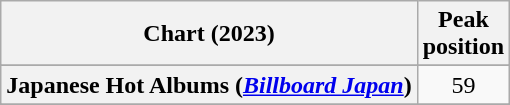<table class="wikitable sortable plainrowheaders" style="text-align:center">
<tr>
<th scope="col">Chart (2023)</th>
<th scope="col">Peak<br> position</th>
</tr>
<tr>
</tr>
<tr>
</tr>
<tr>
</tr>
<tr>
</tr>
<tr>
</tr>
<tr>
<th scope="row">Japanese Hot Albums (<em><a href='#'>Billboard Japan</a></em>)</th>
<td>59</td>
</tr>
<tr>
</tr>
<tr>
</tr>
</table>
